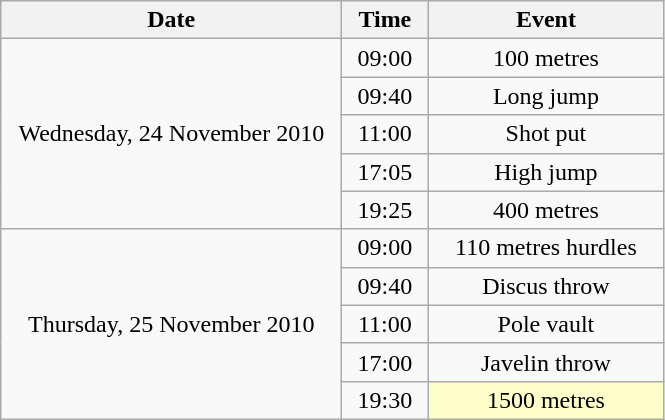<table class = "wikitable" style="text-align:center;">
<tr>
<th width=220>Date</th>
<th width=50>Time</th>
<th width=150>Event</th>
</tr>
<tr>
<td rowspan=5>Wednesday, 24 November 2010</td>
<td>09:00</td>
<td>100 metres</td>
</tr>
<tr>
<td>09:40</td>
<td>Long jump</td>
</tr>
<tr>
<td>11:00</td>
<td>Shot put</td>
</tr>
<tr>
<td>17:05</td>
<td>High jump</td>
</tr>
<tr>
<td>19:25</td>
<td>400 metres</td>
</tr>
<tr>
<td rowspan=5>Thursday, 25 November 2010</td>
<td>09:00</td>
<td>110 metres hurdles</td>
</tr>
<tr>
<td>09:40</td>
<td>Discus throw</td>
</tr>
<tr>
<td>11:00</td>
<td>Pole vault</td>
</tr>
<tr>
<td>17:00</td>
<td>Javelin throw</td>
</tr>
<tr>
<td>19:30</td>
<td bgcolor=ffffcc>1500 metres</td>
</tr>
</table>
